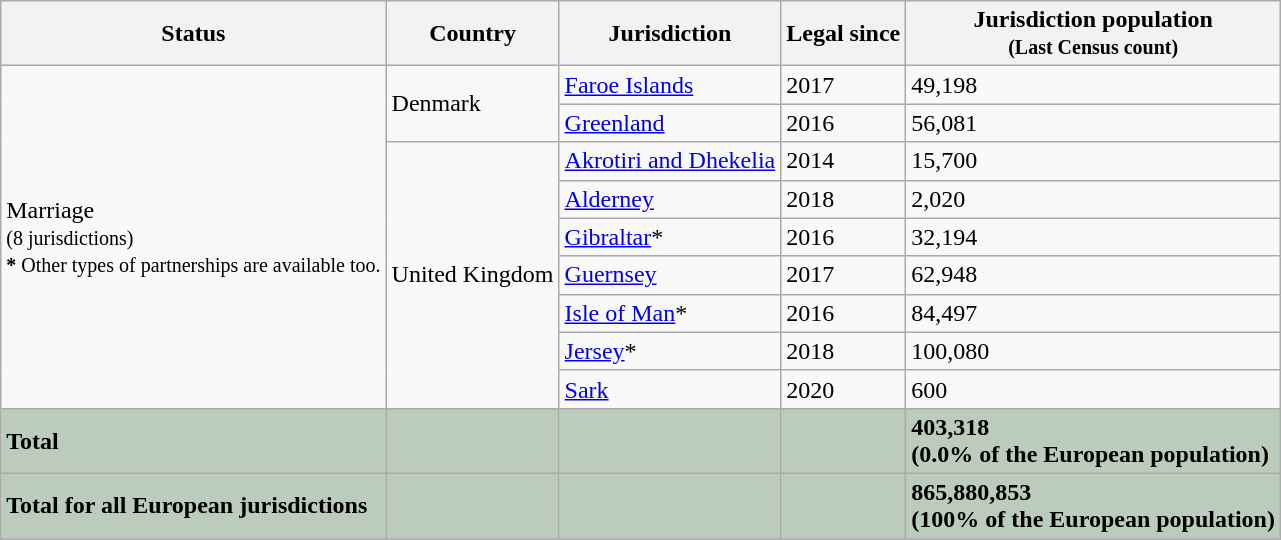<table class="wikitable" style="width:sortable%">
<tr>
<th>Status</th>
<th>Country</th>
<th>Jurisdiction</th>
<th>Legal since</th>
<th>Jurisdiction population<br><small>(Last Census count)</small></th>
</tr>
<tr>
<td rowspan="9">Marriage <br><small>(8 jurisdictions)<br> <strong>*</strong> Other types of partnerships are available too.<br></small></td>
<td rowspan="2"> Denmark</td>
<td> <a href='#'>Faroe Islands</a></td>
<td>2017</td>
<td>49,198</td>
</tr>
<tr>
<td> <a href='#'>Greenland</a></td>
<td>2016</td>
<td>56,081</td>
</tr>
<tr>
<td rowspan="7"> United Kingdom</td>
<td> <a href='#'>Akrotiri and Dhekelia</a></td>
<td>2014</td>
<td>15,700</td>
</tr>
<tr>
<td> <a href='#'>Alderney</a></td>
<td>2018</td>
<td>2,020</td>
</tr>
<tr>
<td> <a href='#'>Gibraltar</a>*</td>
<td>2016</td>
<td>32,194</td>
</tr>
<tr>
<td> <a href='#'>Guernsey</a></td>
<td>2017</td>
<td>62,948</td>
</tr>
<tr>
<td> <a href='#'>Isle of Man</a>*</td>
<td>2016</td>
<td>84,497</td>
</tr>
<tr>
<td> <a href='#'>Jersey</a>*</td>
<td>2018</td>
<td>100,080</td>
</tr>
<tr>
<td> <a href='#'>Sark</a></td>
<td>2020</td>
<td>600</td>
</tr>
<tr class="sortbottom" style="background:#bcccbc;">
<td><strong>Total</strong></td>
<td></td>
<td></td>
<td></td>
<td><strong>403,318<br> (0.0% of the European population)</strong><br></td>
</tr>
<tr class="sortbottom" style="background:#bcccbc;">
<td><strong>Total for all European jurisdictions</strong></td>
<td></td>
<td></td>
<td></td>
<td><strong>865,880,853<br>(100% of the European population)</strong><br></td>
</tr>
<tr>
</tr>
</table>
